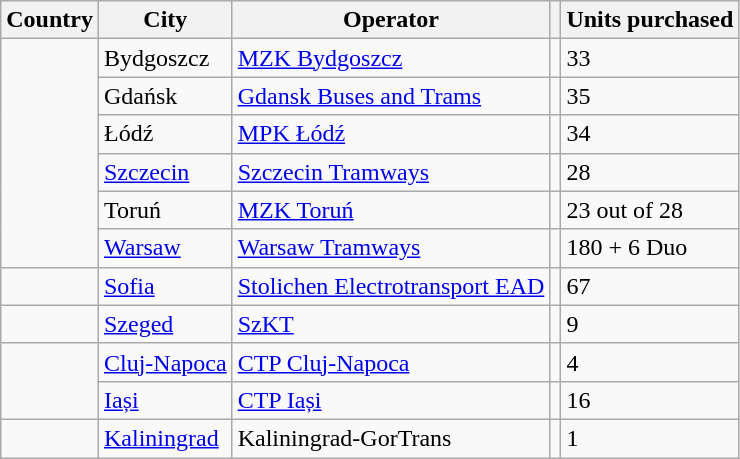<table class="wikitable">
<tr>
<th>Country</th>
<th>City</th>
<th>Operator</th>
<th></th>
<th>Units purchased</th>
</tr>
<tr>
<td rowspan="6"></td>
<td>Bydgoszcz</td>
<td><a href='#'>MZK Bydgoszcz</a></td>
<td></td>
<td>33</td>
</tr>
<tr>
<td>Gdańsk</td>
<td><a href='#'>Gdansk Buses and Trams</a></td>
<td></td>
<td>35</td>
</tr>
<tr>
<td>Łódź</td>
<td><a href='#'>MPK Łódź</a></td>
<td></td>
<td>34</td>
</tr>
<tr>
<td><a href='#'>Szczecin</a></td>
<td><a href='#'>Szczecin Tramways</a></td>
<td></td>
<td>28</td>
</tr>
<tr>
<td>Toruń</td>
<td><a href='#'>MZK Toruń</a></td>
<td></td>
<td>23 out of 28</td>
</tr>
<tr>
<td><a href='#'>Warsaw</a></td>
<td><a href='#'>Warsaw Tramways</a></td>
<td></td>
<td>180 + 6 Duo</td>
</tr>
<tr>
<td></td>
<td><a href='#'>Sofia</a></td>
<td><a href='#'>Stolichen Electrotransport EAD</a></td>
<td></td>
<td>67<br></td>
</tr>
<tr>
<td></td>
<td><a href='#'>Szeged</a></td>
<td><a href='#'>SzKT</a></td>
<td></td>
<td>9</td>
</tr>
<tr>
<td rowspan="2"></td>
<td><a href='#'>Cluj-Napoca</a></td>
<td><a href='#'>CTP Cluj-Napoca</a></td>
<td></td>
<td>4</td>
</tr>
<tr>
<td><a href='#'>Iași</a></td>
<td><a href='#'>CTP Iași</a></td>
<td></td>
<td>16</td>
</tr>
<tr>
<td></td>
<td><a href='#'>Kaliningrad</a></td>
<td>Kaliningrad-GorTrans</td>
<td></td>
<td>1</td>
</tr>
</table>
